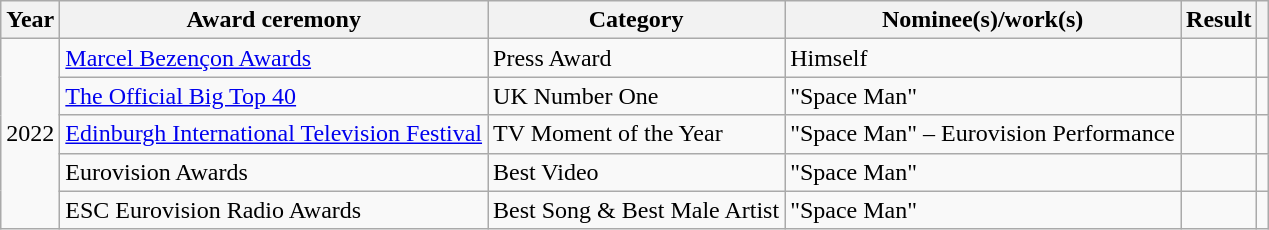<table class="wikitable sortable plainrowheaders">
<tr>
<th scope="col">Year</th>
<th scope="col">Award ceremony</th>
<th scope="col">Category</th>
<th scope="col">Nominee(s)/work(s)</th>
<th scope="col">Result</th>
<th scope="col" class="unsortable"></th>
</tr>
<tr>
<td rowspan="7">2022</td>
<td><a href='#'>Marcel Bezençon Awards</a></td>
<td>Press Award</td>
<td>Himself</td>
<td></td>
<td style="text-align:center;"></td>
</tr>
<tr>
<td><a href='#'>The Official Big Top 40</a></td>
<td>UK Number One</td>
<td>"Space Man"</td>
<td></td>
<td style="text-align:center;"></td>
</tr>
<tr>
<td><a href='#'>Edinburgh International Television Festival</a></td>
<td>TV Moment of the Year</td>
<td>"Space Man" – Eurovision Performance</td>
<td></td>
<td style="text-align:center;"></td>
</tr>
<tr>
<td>Eurovision Awards</td>
<td>Best Video</td>
<td>"Space Man"</td>
<td></td>
<td style="text-align:center;"></td>
</tr>
<tr>
<td>ESC Eurovision Radio Awards</td>
<td>Best Song & Best Male Artist</td>
<td>"Space Man"</td>
<td></td>
<td></td>
</tr>
</table>
